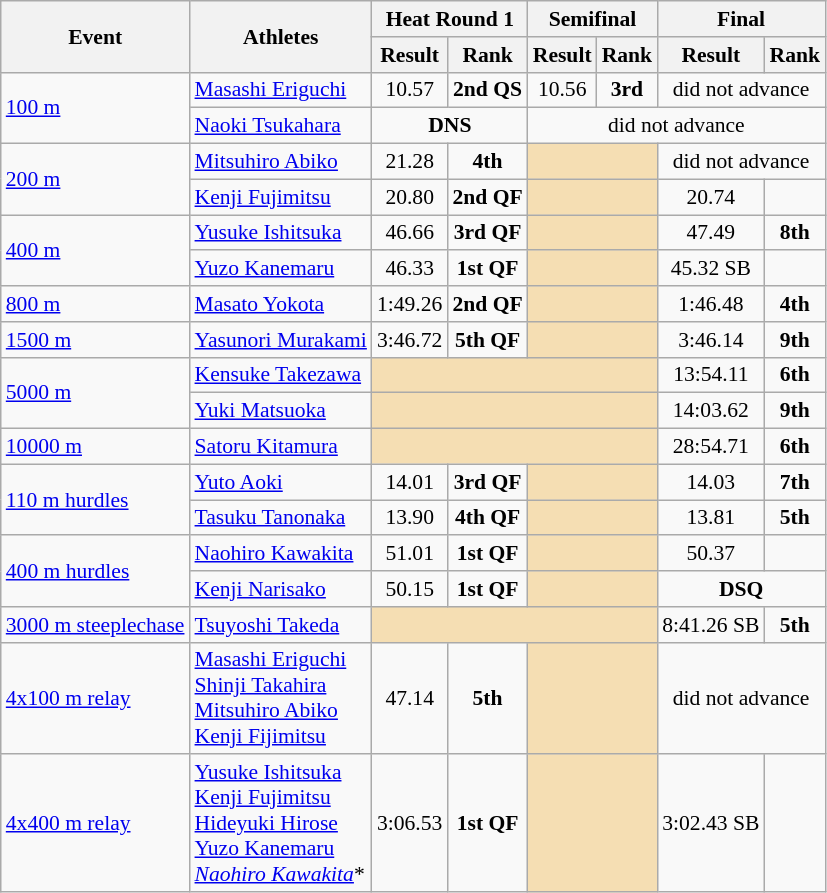<table class=wikitable  style="font-size:90%">
<tr>
<th rowspan=2>Event</th>
<th rowspan=2>Athletes</th>
<th colspan=2>Heat Round 1</th>
<th colspan=2>Semifinal</th>
<th colspan=2>Final</th>
</tr>
<tr>
<th>Result</th>
<th>Rank</th>
<th>Result</th>
<th>Rank</th>
<th>Result</th>
<th>Rank</th>
</tr>
<tr>
<td rowspan=2><a href='#'>100 m</a></td>
<td><a href='#'>Masashi Eriguchi</a></td>
<td align=center>10.57</td>
<td align=center><strong>2nd QS</strong></td>
<td align=center>10.56</td>
<td align=center><strong>3rd</strong></td>
<td align=center colspan="4">did not advance</td>
</tr>
<tr>
<td><a href='#'>Naoki Tsukahara</a></td>
<td align=center colspan="2"><strong>DNS</strong></td>
<td align=center colspan="4">did not advance</td>
</tr>
<tr>
<td rowspan=2><a href='#'>200 m</a></td>
<td><a href='#'>Mitsuhiro Abiko</a></td>
<td align=center>21.28</td>
<td align=center><strong>4th</strong></td>
<td colspan="2" style="text-align:center; background:wheat;"></td>
<td align=center colspan="4">did not advance</td>
</tr>
<tr>
<td><a href='#'>Kenji Fujimitsu</a></td>
<td align=center>20.80</td>
<td align=center><strong>2nd QF</strong></td>
<td colspan="2" style="text-align:center; background:wheat;"></td>
<td align=center>20.74</td>
<td align=center></td>
</tr>
<tr>
<td rowspan=2><a href='#'>400 m</a></td>
<td><a href='#'>Yusuke Ishitsuka</a></td>
<td align=center>46.66</td>
<td align=center><strong>3rd QF</strong></td>
<td colspan="2" style="text-align:center; background:wheat;"></td>
<td align=center>47.49</td>
<td align=center><strong>8th</strong></td>
</tr>
<tr>
<td><a href='#'>Yuzo Kanemaru</a></td>
<td align=center>46.33</td>
<td align=center><strong>1st QF</strong></td>
<td colspan="2" style="text-align:center; background:wheat;"></td>
<td align=center>45.32 SB</td>
<td align=center></td>
</tr>
<tr>
<td><a href='#'>800 m</a></td>
<td><a href='#'>Masato Yokota</a></td>
<td align=center>1:49.26</td>
<td align=center><strong>2nd QF</strong></td>
<td colspan="2" style="text-align:center; background:wheat;"></td>
<td align=center>1:46.48</td>
<td align=center><strong>4th</strong></td>
</tr>
<tr>
<td><a href='#'>1500 m</a></td>
<td><a href='#'>Yasunori Murakami</a></td>
<td align=center>3:46.72</td>
<td align=center><strong>5th QF</strong></td>
<td colspan="2" style="text-align:center; background:wheat;"></td>
<td align=center>3:46.14</td>
<td align=center><strong>9th</strong></td>
</tr>
<tr>
<td rowspan=2><a href='#'>5000 m</a></td>
<td><a href='#'>Kensuke Takezawa</a></td>
<td colspan="4" style="text-align:center; background:wheat;"></td>
<td align=center>13:54.11</td>
<td align=center><strong>6th</strong></td>
</tr>
<tr>
<td><a href='#'>Yuki Matsuoka</a></td>
<td colspan="4" style="text-align:center; background:wheat;"></td>
<td align=center>14:03.62</td>
<td align=center><strong>9th</strong></td>
</tr>
<tr>
<td><a href='#'>10000 m</a></td>
<td><a href='#'>Satoru Kitamura</a></td>
<td colspan="4" style="text-align:center; background:wheat;"></td>
<td align=center>28:54.71</td>
<td align=center><strong>6th</strong></td>
</tr>
<tr>
<td rowspan=2><a href='#'>110 m hurdles</a></td>
<td><a href='#'>Yuto Aoki</a></td>
<td align=center>14.01</td>
<td align=center><strong>3rd QF</strong></td>
<td colspan="2" style="text-align:center; background:wheat;"></td>
<td align=center>14.03</td>
<td align=center><strong>7th</strong></td>
</tr>
<tr>
<td><a href='#'>Tasuku Tanonaka</a></td>
<td align=center>13.90</td>
<td align=center><strong>4th QF</strong></td>
<td colspan="2" style="text-align:center; background:wheat;"></td>
<td align=center>13.81</td>
<td align=center><strong>5th</strong></td>
</tr>
<tr>
<td rowspan=2><a href='#'>400 m hurdles</a></td>
<td><a href='#'>Naohiro Kawakita</a></td>
<td align=center>51.01</td>
<td align=center><strong>1st QF</strong></td>
<td colspan="2" style="text-align:center; background:wheat;"></td>
<td align=center>50.37</td>
<td align=center></td>
</tr>
<tr>
<td><a href='#'>Kenji Narisako</a></td>
<td align=center>50.15</td>
<td align=center><strong>1st QF</strong></td>
<td colspan="2" style="text-align:center; background:wheat;"></td>
<td align=center colspan="2"><strong>DSQ</strong></td>
</tr>
<tr>
<td><a href='#'>3000 m steeplechase</a></td>
<td><a href='#'>Tsuyoshi Takeda</a></td>
<td colspan="4" style="text-align:center; background:wheat;"></td>
<td align=center>8:41.26 SB</td>
<td align=center><strong>5th</strong></td>
</tr>
<tr>
<td><a href='#'>4x100 m relay</a></td>
<td><a href='#'>Masashi Eriguchi</a><br><a href='#'>Shinji Takahira</a><br><a href='#'>Mitsuhiro Abiko</a><br><a href='#'>Kenji Fijimitsu</a></td>
<td align=center>47.14</td>
<td align=center><strong>5th</strong></td>
<td colspan="2" style="text-align:center; background:wheat;"></td>
<td align=center colspan="4">did not advance</td>
</tr>
<tr>
<td><a href='#'>4x400 m relay</a></td>
<td><a href='#'>Yusuke Ishitsuka</a><br><a href='#'>Kenji Fujimitsu</a><br><a href='#'>Hideyuki Hirose</a><br><a href='#'>Yuzo Kanemaru</a><br><em><a href='#'>Naohiro Kawakita</a></em>*</td>
<td align=center>3:06.53</td>
<td align=center><strong>1st QF</strong></td>
<td colspan="2" style="text-align:center; background:wheat;"></td>
<td align=center>3:02.43 SB</td>
<td align=center></td>
</tr>
</table>
